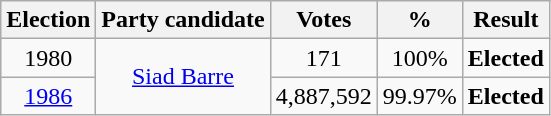<table class="wikitable" style="text-align:center">
<tr>
<th>Election</th>
<th>Party candidate</th>
<th>Votes</th>
<th>%</th>
<th>Result</th>
</tr>
<tr>
<td>1980</td>
<td rowspan=2><a href='#'>Siad Barre</a></td>
<td>171</td>
<td>100%</td>
<td><strong>Elected</strong> </td>
</tr>
<tr>
<td><a href='#'>1986</a></td>
<td>4,887,592</td>
<td>99.97%</td>
<td><strong>Elected</strong> </td>
</tr>
</table>
